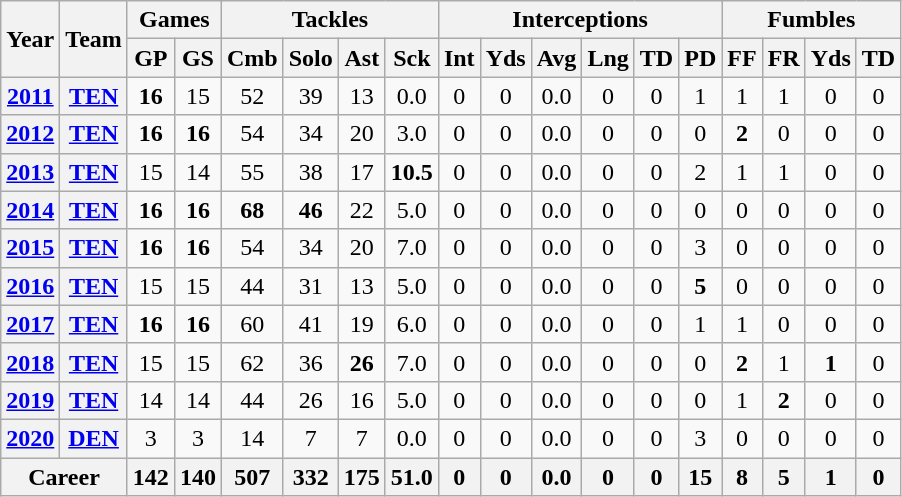<table class="wikitable" style="text-align:center;">
<tr>
<th rowspan="2">Year</th>
<th rowspan="2">Team</th>
<th colspan="2">Games</th>
<th colspan="4">Tackles</th>
<th colspan="6">Interceptions</th>
<th colspan="4">Fumbles</th>
</tr>
<tr>
<th>GP</th>
<th>GS</th>
<th>Cmb</th>
<th>Solo</th>
<th>Ast</th>
<th>Sck</th>
<th>Int</th>
<th>Yds</th>
<th>Avg</th>
<th>Lng</th>
<th>TD</th>
<th>PD</th>
<th>FF</th>
<th>FR</th>
<th>Yds</th>
<th>TD</th>
</tr>
<tr>
<th><a href='#'>2011</a></th>
<th><a href='#'>TEN</a></th>
<td><strong>16</strong></td>
<td>15</td>
<td>52</td>
<td>39</td>
<td>13</td>
<td>0.0</td>
<td>0</td>
<td>0</td>
<td>0.0</td>
<td>0</td>
<td>0</td>
<td>1</td>
<td>1</td>
<td>1</td>
<td>0</td>
<td>0</td>
</tr>
<tr>
<th><a href='#'>2012</a></th>
<th><a href='#'>TEN</a></th>
<td><strong>16</strong></td>
<td><strong>16</strong></td>
<td>54</td>
<td>34</td>
<td>20</td>
<td>3.0</td>
<td>0</td>
<td>0</td>
<td>0.0</td>
<td>0</td>
<td>0</td>
<td>0</td>
<td><strong>2</strong></td>
<td>0</td>
<td>0</td>
<td>0</td>
</tr>
<tr>
<th><a href='#'>2013</a></th>
<th><a href='#'>TEN</a></th>
<td>15</td>
<td>14</td>
<td>55</td>
<td>38</td>
<td>17</td>
<td><strong>10.5</strong></td>
<td>0</td>
<td>0</td>
<td>0.0</td>
<td>0</td>
<td>0</td>
<td>2</td>
<td>1</td>
<td>1</td>
<td>0</td>
<td>0</td>
</tr>
<tr>
<th><a href='#'>2014</a></th>
<th><a href='#'>TEN</a></th>
<td><strong>16</strong></td>
<td><strong>16</strong></td>
<td><strong>68</strong></td>
<td><strong>46</strong></td>
<td>22</td>
<td>5.0</td>
<td>0</td>
<td>0</td>
<td>0.0</td>
<td>0</td>
<td>0</td>
<td>0</td>
<td>0</td>
<td>0</td>
<td>0</td>
<td>0</td>
</tr>
<tr>
<th><a href='#'>2015</a></th>
<th><a href='#'>TEN</a></th>
<td><strong>16</strong></td>
<td><strong>16</strong></td>
<td>54</td>
<td>34</td>
<td>20</td>
<td>7.0</td>
<td>0</td>
<td>0</td>
<td>0.0</td>
<td>0</td>
<td>0</td>
<td>3</td>
<td>0</td>
<td>0</td>
<td>0</td>
<td>0</td>
</tr>
<tr>
<th><a href='#'>2016</a></th>
<th><a href='#'>TEN</a></th>
<td>15</td>
<td>15</td>
<td>44</td>
<td>31</td>
<td>13</td>
<td>5.0</td>
<td>0</td>
<td>0</td>
<td>0.0</td>
<td>0</td>
<td>0</td>
<td><strong>5</strong></td>
<td>0</td>
<td>0</td>
<td>0</td>
<td>0</td>
</tr>
<tr>
<th><a href='#'>2017</a></th>
<th><a href='#'>TEN</a></th>
<td><strong>16</strong></td>
<td><strong>16</strong></td>
<td>60</td>
<td>41</td>
<td>19</td>
<td>6.0</td>
<td>0</td>
<td>0</td>
<td>0.0</td>
<td>0</td>
<td>0</td>
<td>1</td>
<td>1</td>
<td>0</td>
<td>0</td>
<td>0</td>
</tr>
<tr>
<th><a href='#'>2018</a></th>
<th><a href='#'>TEN</a></th>
<td>15</td>
<td>15</td>
<td>62</td>
<td>36</td>
<td><strong>26</strong></td>
<td>7.0</td>
<td>0</td>
<td>0</td>
<td>0.0</td>
<td>0</td>
<td>0</td>
<td>0</td>
<td><strong>2</strong></td>
<td>1</td>
<td><strong>1</strong></td>
<td>0</td>
</tr>
<tr>
<th><a href='#'>2019</a></th>
<th><a href='#'>TEN</a></th>
<td>14</td>
<td>14</td>
<td>44</td>
<td>26</td>
<td>16</td>
<td>5.0</td>
<td>0</td>
<td>0</td>
<td>0.0</td>
<td>0</td>
<td>0</td>
<td>0</td>
<td>1</td>
<td><strong>2</strong></td>
<td>0</td>
<td>0</td>
</tr>
<tr>
<th><a href='#'>2020</a></th>
<th><a href='#'>DEN</a></th>
<td>3</td>
<td>3</td>
<td>14</td>
<td>7</td>
<td>7</td>
<td>0.0</td>
<td>0</td>
<td>0</td>
<td>0.0</td>
<td>0</td>
<td>0</td>
<td>3</td>
<td>0</td>
<td>0</td>
<td>0</td>
<td>0</td>
</tr>
<tr>
<th colspan="2">Career</th>
<th>142</th>
<th>140</th>
<th>507</th>
<th>332</th>
<th>175</th>
<th>51.0</th>
<th>0</th>
<th>0</th>
<th>0.0</th>
<th>0</th>
<th>0</th>
<th>15</th>
<th>8</th>
<th>5</th>
<th>1</th>
<th>0</th>
</tr>
</table>
